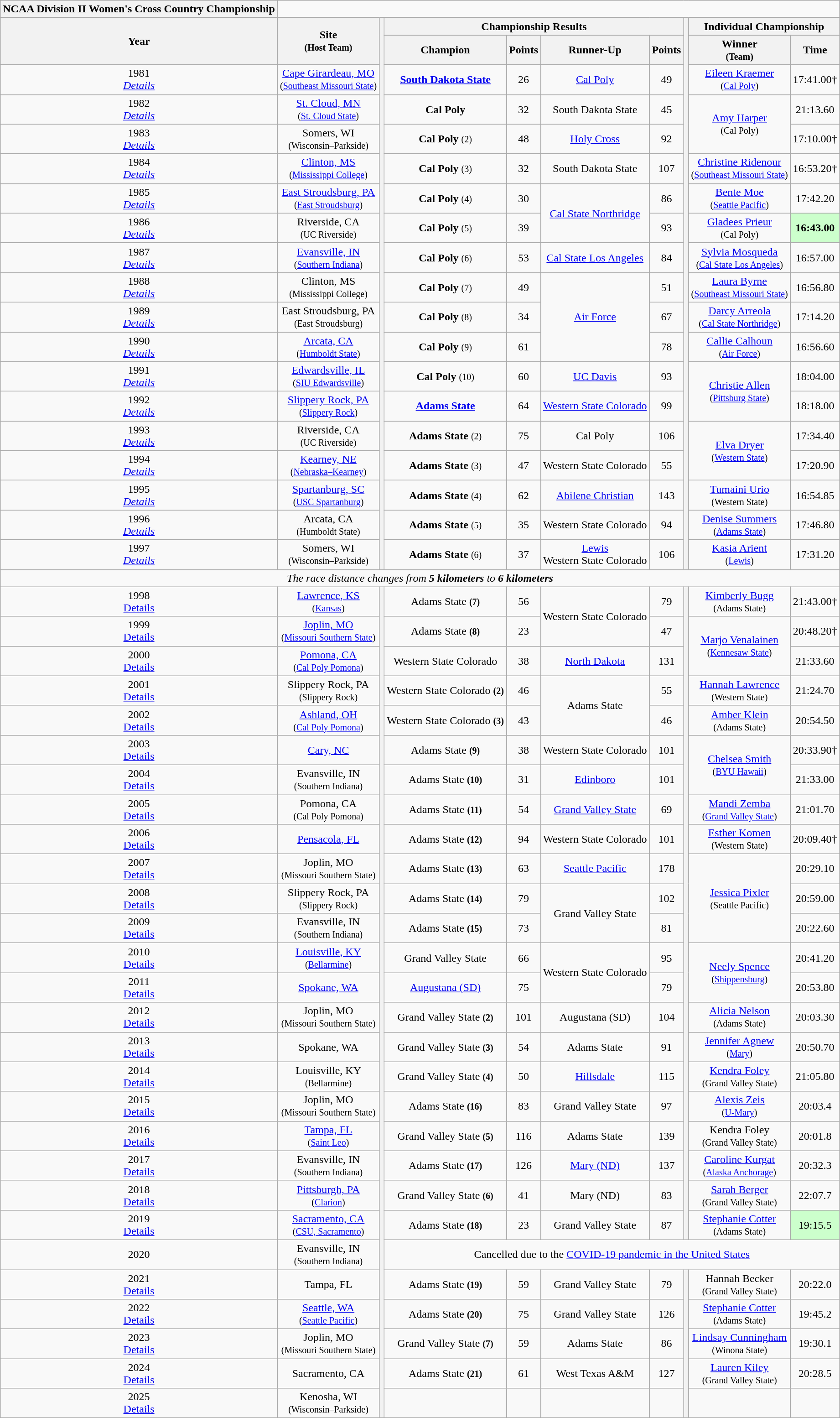<table class="wikitable" style="text-align:center">
<tr>
<th style=>NCAA Division II Women's Cross Country Championship</th>
</tr>
<tr>
<th rowspan="2">Year</th>
<th rowspan="2">Site<br><small>(Host Team)</small></th>
<th rowspan="19"></th>
<th colspan=4>Championship Results</th>
<th rowspan="19"></th>
<th colspan=2>Individual Championship</th>
</tr>
<tr>
<th>Champion</th>
<th>Points</th>
<th>Runner-Up</th>
<th>Points</th>
<th>Winner<br><small>(Team)</small></th>
<th>Time</th>
</tr>
<tr>
<td>1981<br><em><a href='#'>Details</a></em></td>
<td><a href='#'>Cape Girardeau, MO</a><br><small>(<a href='#'>Southeast Missouri State</a>)</small></td>
<td><strong><a href='#'>South Dakota State</a></strong></td>
<td>26</td>
<td><a href='#'>Cal Poly</a></td>
<td>49</td>
<td><a href='#'>Eileen Kraemer</a><br><small>(<a href='#'>Cal Poly</a>)</small></td>
<td>17:41.00†</td>
</tr>
<tr>
<td>1982<br><em><a href='#'>Details</a></em></td>
<td><a href='#'>St. Cloud, MN</a><br><small>(<a href='#'>St. Cloud State</a>)</small></td>
<td><strong>Cal Poly</strong></td>
<td>32</td>
<td>South Dakota State</td>
<td>45</td>
<td rowspan="2"><a href='#'>Amy Harper</a><br><small>(Cal Poly)</small></td>
<td>21:13.60</td>
</tr>
<tr>
<td>1983<br><em><a href='#'>Details</a></em></td>
<td>Somers, WI<br><small>(Wisconsin–Parkside)</small></td>
<td><strong>Cal Poly</strong> <small>(2)</small></td>
<td>48</td>
<td><a href='#'>Holy Cross</a></td>
<td>92</td>
<td>17:10.00†</td>
</tr>
<tr>
<td>1984<br><em><a href='#'>Details</a></em></td>
<td><a href='#'>Clinton, MS</a><br><small>(<a href='#'>Mississippi College</a>)</small></td>
<td><strong>Cal Poly</strong> <small>(3)</small></td>
<td>32</td>
<td>South Dakota State</td>
<td>107</td>
<td><a href='#'>Christine Ridenour</a><br><small>(<a href='#'>Southeast Missouri State</a>)</small></td>
<td>16:53.20†</td>
</tr>
<tr>
<td>1985<br><em><a href='#'>Details</a></em></td>
<td><a href='#'>East Stroudsburg, PA</a><br><small>(<a href='#'>East Stroudsburg</a>)</small></td>
<td><strong>Cal Poly</strong> <small>(4)</small></td>
<td>30</td>
<td rowspan="2"><a href='#'>Cal State Northridge</a></td>
<td>86</td>
<td><a href='#'>Bente Moe</a><br><small>(<a href='#'>Seattle Pacific</a>)</small></td>
<td>17:42.20</td>
</tr>
<tr>
<td>1986<br><em><a href='#'>Details</a></em></td>
<td>Riverside, CA<br><small>(UC Riverside)</small></td>
<td><strong>Cal Poly</strong> <small>(5)</small></td>
<td>39</td>
<td>93</td>
<td><a href='#'>Gladees Prieur</a><br><small>(Cal Poly)</small></td>
<td bgcolor="#CCFFCC"><strong>16:43.00</strong></td>
</tr>
<tr>
<td>1987<br><em><a href='#'>Details</a></em></td>
<td><a href='#'>Evansville, IN</a><br><small>(<a href='#'>Southern Indiana</a>)</small></td>
<td><strong>Cal Poly</strong> <small>(6)</small></td>
<td>53</td>
<td><a href='#'>Cal State Los Angeles</a></td>
<td>84</td>
<td><a href='#'>Sylvia Mosqueda</a><br><small>(<a href='#'>Cal State Los Angeles</a>)</small></td>
<td>16:57.00</td>
</tr>
<tr>
<td>1988<br><em><a href='#'>Details</a></em></td>
<td>Clinton, MS<br><small>(Mississippi College)</small></td>
<td><strong>Cal Poly</strong> <small>(7)</small></td>
<td>49</td>
<td rowspan="3"><a href='#'>Air Force</a></td>
<td>51</td>
<td><a href='#'>Laura Byrne</a><br><small>(<a href='#'>Southeast Missouri State</a>)</small></td>
<td>16:56.80</td>
</tr>
<tr>
<td>1989<br><em><a href='#'>Details</a></em></td>
<td>East Stroudsburg, PA<br><small>(East Stroudsburg)</small></td>
<td><strong>Cal Poly</strong> <small>(8)</small></td>
<td>34</td>
<td>67</td>
<td><a href='#'>Darcy Arreola</a><br><small>(<a href='#'>Cal State Northridge</a>)</small></td>
<td>17:14.20</td>
</tr>
<tr>
<td>1990<br><em><a href='#'>Details</a></em></td>
<td><a href='#'>Arcata, CA</a><br><small>(<a href='#'>Humboldt State</a>)</small></td>
<td><strong>Cal Poly</strong> <small>(9)</small></td>
<td>61</td>
<td>78</td>
<td><a href='#'>Callie Calhoun</a><br><small>(<a href='#'>Air Force</a>)</small></td>
<td>16:56.60</td>
</tr>
<tr>
<td>1991<br><em><a href='#'>Details</a></em></td>
<td><a href='#'>Edwardsville, IL</a><br><small>(<a href='#'>SIU Edwardsville</a>)</small></td>
<td><strong>Cal Poly</strong> <small>(10)</small></td>
<td>60</td>
<td><a href='#'>UC Davis</a></td>
<td>93</td>
<td rowspan="2"><a href='#'>Christie Allen</a><br><small>(<a href='#'>Pittsburg State</a>)</small></td>
<td>18:04.00</td>
</tr>
<tr>
<td>1992<br><em><a href='#'>Details</a></em></td>
<td><a href='#'>Slippery Rock, PA</a><br><small>(<a href='#'>Slippery Rock</a>)</small></td>
<td><strong><a href='#'>Adams State</a></strong></td>
<td>64</td>
<td><a href='#'>Western State Colorado</a></td>
<td>99</td>
<td>18:18.00</td>
</tr>
<tr>
<td>1993<br><em><a href='#'>Details</a></em></td>
<td>Riverside, CA<br><small>(UC Riverside)</small></td>
<td><strong>Adams State</strong> <small>(2)</small></td>
<td>75</td>
<td>Cal Poly</td>
<td>106</td>
<td rowspan="2"><a href='#'>Elva Dryer</a><br><small>(<a href='#'>Western State</a>)</small></td>
<td>17:34.40</td>
</tr>
<tr>
<td>1994<br><em><a href='#'>Details</a></em></td>
<td><a href='#'>Kearney, NE</a><br><small>(<a href='#'>Nebraska–Kearney</a>)</small></td>
<td><strong>Adams State</strong> <small>(3)</small></td>
<td>47</td>
<td>Western State Colorado</td>
<td>55</td>
<td>17:20.90</td>
</tr>
<tr>
<td>1995<br><em><a href='#'>Details</a></em></td>
<td><a href='#'>Spartanburg, SC</a><br><small>(<a href='#'>USC Spartanburg</a>)</small></td>
<td><strong>Adams State</strong> <small>(4)</small></td>
<td>62</td>
<td><a href='#'>Abilene Christian</a></td>
<td>143</td>
<td><a href='#'>Tumaini Urio</a><br><small>(Western State)</small></td>
<td>16:54.85</td>
</tr>
<tr>
<td>1996<br><em><a href='#'>Details</a></em></td>
<td>Arcata, CA<br><small>(Humboldt State)</small></td>
<td><strong>Adams State</strong> <small>(5)</small></td>
<td>35</td>
<td>Western State Colorado</td>
<td>94</td>
<td><a href='#'>Denise Summers</a><br><small>(<a href='#'>Adams State</a>)</small></td>
<td>17:46.80</td>
</tr>
<tr>
<td>1997<br><em><a href='#'>Details</a></em></td>
<td>Somers, WI<br><small>(Wisconsin–Parkside)</small></td>
<td><strong>Adams State</strong> <small>(6)</small></td>
<td>37</td>
<td><a href='#'>Lewis</a><br>Western State Colorado</td>
<td>106</td>
<td><a href='#'>Kasia Arient</a><br><small>(<a href='#'>Lewis</a>)</small></td>
<td>17:31.20</td>
</tr>
<tr>
<td colspan=10><em>The race distance changes from <strong>5 kilometers</strong> to <strong>6 kilometers<strong><em></td>
</tr>
<tr>
<td>1998<br></em><a href='#'>Details</a><em></td>
<td><a href='#'>Lawrence, KS</a><br><small>(<a href='#'>Kansas</a>)</small></td>
<th rowspan="28"></th>
<td></strong>Adams State<strong> <small>(7)</small></td>
<td>56</td>
<td rowspan="2">Western State Colorado</td>
<td>79</td>
<th rowspan="22"></th>
<td><a href='#'>Kimberly Bugg</a><br><small>(Adams State)</small></td>
<td>21:43.00†</td>
</tr>
<tr>
<td>1999<br></em><a href='#'>Details</a><em></td>
<td><a href='#'>Joplin, MO</a><br><small>(<a href='#'>Missouri Southern State</a>)</small></td>
<td></strong>Adams State<strong> <small>(8)</small></td>
<td>23</td>
<td>47</td>
<td rowspan="2"><a href='#'>Marjo Venalainen</a><br><small>(<a href='#'>Kennesaw State</a>)</small></td>
<td>20:48.20†</td>
</tr>
<tr>
<td>2000<br></em><a href='#'>Details</a><em></td>
<td><a href='#'>Pomona, CA</a><br><small>(<a href='#'>Cal Poly Pomona</a>)</small></td>
<td></strong>Western State Colorado<strong></td>
<td>38</td>
<td><a href='#'>North Dakota</a></td>
<td>131</td>
<td>21:33.60</td>
</tr>
<tr>
<td>2001<br></em><a href='#'>Details</a><em></td>
<td>Slippery Rock, PA<br><small>(Slippery Rock)</small></td>
<td></strong>Western State Colorado<strong> <small>(2)</small></td>
<td>46</td>
<td rowspan="2">Adams State</td>
<td>55</td>
<td><a href='#'>Hannah Lawrence</a><br><small>(Western State)</small></td>
<td>21:24.70</td>
</tr>
<tr>
<td>2002<br></em><a href='#'>Details</a><em></td>
<td><a href='#'>Ashland, OH</a><br><small>(<a href='#'>Cal Poly Pomona</a>)</small></td>
<td></strong>Western State Colorado<strong> <small>(3)</small></td>
<td>43</td>
<td>46</td>
<td><a href='#'>Amber Klein</a><br><small>(Adams State)</small></td>
<td>20:54.50</td>
</tr>
<tr>
<td>2003<br></em><a href='#'>Details</a><em></td>
<td><a href='#'>Cary, NC</a></td>
<td></strong>Adams State<strong> <small>(9)</small></td>
<td>38</td>
<td>Western State Colorado</td>
<td>101</td>
<td rowspan="2"><a href='#'>Chelsea Smith</a><br><small>(<a href='#'>BYU Hawaii</a>)</small></td>
<td>20:33.90†</td>
</tr>
<tr>
<td>2004<br></em><a href='#'>Details</a><em></td>
<td>Evansville, IN<br><small>(Southern Indiana)</small></td>
<td></strong>Adams State<strong> <small>(10)</small></td>
<td>31</td>
<td><a href='#'>Edinboro</a></td>
<td>101</td>
<td>21:33.00</td>
</tr>
<tr>
<td>2005<br></em><a href='#'>Details</a><em></td>
<td>Pomona, CA<br><small>(Cal Poly Pomona)</small></td>
<td></strong>Adams State<strong> <small>(11)</small></td>
<td>54</td>
<td><a href='#'>Grand Valley State</a></td>
<td>69</td>
<td><a href='#'>Mandi Zemba</a><br><small>(<a href='#'>Grand Valley State</a>)</small></td>
<td>21:01.70</td>
</tr>
<tr>
<td>2006<br></em><a href='#'>Details</a><em></td>
<td><a href='#'>Pensacola, FL</a></td>
<td></strong>Adams State<strong> <small>(12)</small></td>
<td>94</td>
<td>Western State Colorado</td>
<td>101</td>
<td><a href='#'>Esther Komen</a><br><small>(Western State)</small></td>
<td>20:09.40†</td>
</tr>
<tr>
<td>2007<br></em><a href='#'>Details</a><em></td>
<td>Joplin, MO<br><small>(Missouri Southern State)</small></td>
<td></strong>Adams State<strong> <small>(13)</small></td>
<td>63</td>
<td><a href='#'>Seattle Pacific</a></td>
<td>178</td>
<td rowspan="3"><a href='#'>Jessica Pixler</a><br><small>(Seattle Pacific)</small></td>
<td>20:29.10</td>
</tr>
<tr>
<td>2008<br></em><a href='#'>Details</a><em></td>
<td>Slippery Rock, PA<br><small>(Slippery Rock)</small></td>
<td></strong>Adams State<strong> <small>(14)</small></td>
<td>79</td>
<td rowspan="2">Grand Valley State</td>
<td>102</td>
<td>20:59.00</td>
</tr>
<tr>
<td>2009<br></em><a href='#'>Details</a><em></td>
<td>Evansville, IN<br><small>(Southern Indiana)</small></td>
<td></strong>Adams State<strong> <small>(15)</small></td>
<td>73</td>
<td>81</td>
<td>20:22.60</td>
</tr>
<tr>
<td>2010<br></em><a href='#'>Details</a><em></td>
<td><a href='#'>Louisville, KY</a><br><small>(<a href='#'>Bellarmine</a>)</small></td>
<td></strong>Grand Valley State<strong></td>
<td>66</td>
<td rowspan="2">Western State Colorado</td>
<td>95</td>
<td rowspan="2"><a href='#'>Neely Spence</a><br><small>(<a href='#'>Shippensburg</a>)</small></td>
<td>20:41.20</td>
</tr>
<tr>
<td>2011<br></em><a href='#'>Details</a><em></td>
<td><a href='#'>Spokane, WA</a></td>
<td></strong><a href='#'>Augustana (SD)</a><strong></td>
<td>75</td>
<td>79</td>
<td>20:53.80</td>
</tr>
<tr>
<td>2012<br></em><a href='#'>Details</a><em></td>
<td>Joplin, MO<br><small>(Missouri Southern State)</small></td>
<td></strong>Grand Valley State<strong> <small>(2)</small></td>
<td>101</td>
<td>Augustana (SD)</td>
<td>104</td>
<td><a href='#'>Alicia Nelson</a><br><small>(Adams State)</small></td>
<td>20:03.30</td>
</tr>
<tr>
<td>2013<br></em><a href='#'>Details</a><em></td>
<td>Spokane, WA</td>
<td></strong>Grand Valley State<strong> <small>(3)</small></td>
<td>54</td>
<td>Adams State</td>
<td>91</td>
<td><a href='#'>Jennifer Agnew</a><br><small>(<a href='#'>Mary</a>)</small></td>
<td>20:50.70</td>
</tr>
<tr>
<td>2014<br></em><a href='#'>Details</a><em></td>
<td>Louisville, KY<br><small>(Bellarmine)</small></td>
<td></strong>Grand Valley State<strong> <small>(4)</small></td>
<td>50</td>
<td><a href='#'>Hillsdale</a></td>
<td>115</td>
<td><a href='#'>Kendra Foley</a><br><small>(Grand Valley State)</small></td>
<td>21:05.80</td>
</tr>
<tr>
<td>2015<br></em><a href='#'>Details</a><em></td>
<td>Joplin, MO<br><small>(Missouri Southern State)</small></td>
<td></strong>Adams State<strong> <small>(16)</small></td>
<td>83</td>
<td>Grand Valley State</td>
<td>97</td>
<td><a href='#'>Alexis Zeis</a><br><small>(<a href='#'>U-Mary</a>)</small></td>
<td>20:03.4</td>
</tr>
<tr>
<td>2016<br></em><a href='#'>Details</a><em></td>
<td><a href='#'>Tampa, FL</a><br><small>(<a href='#'>Saint Leo</a>)</small></td>
<td></strong>Grand Valley State<strong> <small>(5)</small></td>
<td>116</td>
<td>Adams State</td>
<td>139</td>
<td>Kendra Foley<br><small>(Grand Valley State)</small></td>
<td>20:01.8</td>
</tr>
<tr>
<td>2017<br></em><a href='#'>Details</a><em></td>
<td>Evansville, IN<br><small>(Southern Indiana)</small></td>
<td></strong>Adams State<strong> <small>(17)</small></td>
<td>126</td>
<td><a href='#'>Mary (ND)</a></td>
<td>137</td>
<td><a href='#'>Caroline Kurgat</a><br><small>(<a href='#'>Alaska Anchorage</a>)</small></td>
<td>20:32.3</td>
</tr>
<tr>
<td>2018<br></em><a href='#'>Details</a><em></td>
<td><a href='#'>Pittsburgh, PA</a><br><small>(<a href='#'>Clarion</a>)</small></td>
<td></strong>Grand Valley State<strong> <small>(6)</small></td>
<td>41</td>
<td>Mary (ND)</td>
<td>83</td>
<td><a href='#'>Sarah Berger</a><br><small>(Grand Valley State)</small></td>
<td>22:07.7</td>
</tr>
<tr>
<td>2019<br></em><a href='#'>Details</a><em></td>
<td><a href='#'>Sacramento, CA</a><br><small>(<a href='#'>CSU, Sacramento</a>)</small></td>
<td></strong>Adams State<strong> <small>(18)</small></td>
<td>23</td>
<td>Grand Valley State</td>
<td>87</td>
<td><a href='#'>Stephanie Cotter</a><br><small>(Adams State)</small></td>
<td bgcolor="#CCFFCC"></strong>19:15.5<strong></td>
</tr>
<tr>
<td>2020</td>
<td>Evansville, IN<br><small>(Southern Indiana)</small></td>
<td colspan=7></em>Cancelled due to the <a href='#'>COVID-19 pandemic in the United States</a><em></td>
</tr>
<tr>
<td>2021<br></em><a href='#'>Details</a><em></td>
<td>Tampa, FL</td>
<td></strong>Adams State<strong> <small>(19)</small></td>
<td>59</td>
<td>Grand Valley State</td>
<td>79</td>
<th rowspan="5"></th>
<td>Hannah Becker<br><small>(Grand Valley State)</small></td>
<td>20:22.0</td>
</tr>
<tr>
<td>2022<br></em><a href='#'>Details</a><em></td>
<td><a href='#'>Seattle, WA</a><br><small>(<a href='#'>Seattle Pacific</a>)</small></td>
<td></strong>Adams State<strong> <small>(20)</small></td>
<td>75</td>
<td>Grand Valley State</td>
<td>126</td>
<td><a href='#'>Stephanie Cotter</a><br><small>(Adams State)</small></td>
<td>19:45.2</td>
</tr>
<tr>
<td>2023<br></em><a href='#'>Details</a><em></td>
<td>Joplin, MO<br><small>(Missouri Southern State)</small></td>
<td></strong>Grand Valley State<strong> <small>(7)</small></td>
<td>59</td>
<td>Adams State</td>
<td>86</td>
<td><a href='#'>Lindsay Cunningham</a><br><small>(Winona State)</small></td>
<td>19:30.1</td>
</tr>
<tr>
<td>2024<br></em><a href='#'>Details</a><em></td>
<td>Sacramento, CA</td>
<td></strong>Adams State<strong> <small>(21)</small></td>
<td>61</td>
<td>West Texas A&M</td>
<td>127</td>
<td><a href='#'>Lauren Kiley</a><br><small>(Grand Valley State)</small></td>
<td>20:28.5</td>
</tr>
<tr>
<td>2025<br></em><a href='#'>Details</a><em></td>
<td>Kenosha, WI<br><small>(Wisconsin–Parkside)</small></td>
<td></td>
<td></td>
<td></td>
<td></td>
<td></td>
<td></td>
</tr>
</table>
